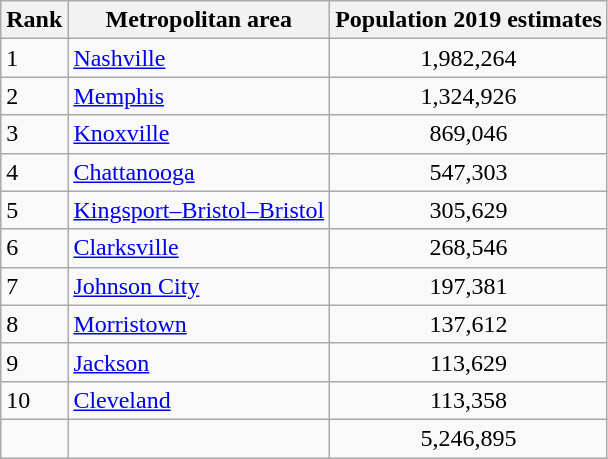<table class="wikitable">
<tr>
<th>Rank</th>
<th>Metropolitan area</th>
<th>Population 2019 estimates</th>
</tr>
<tr>
<td>1</td>
<td><a href='#'>Nashville</a></td>
<td align=center>1,982,264</td>
</tr>
<tr>
<td>2</td>
<td><a href='#'>Memphis</a></td>
<td align=center>1,324,926</td>
</tr>
<tr>
<td>3</td>
<td><a href='#'>Knoxville</a></td>
<td align=center>869,046</td>
</tr>
<tr>
<td>4</td>
<td><a href='#'>Chattanooga</a></td>
<td align=center>547,303</td>
</tr>
<tr>
<td>5</td>
<td><a href='#'>Kingsport–Bristol–Bristol</a></td>
<td align=center>305,629</td>
</tr>
<tr>
<td>6</td>
<td><a href='#'>Clarksville</a></td>
<td align=center>268,546</td>
</tr>
<tr>
<td>7</td>
<td><a href='#'>Johnson City</a></td>
<td align=center>197,381</td>
</tr>
<tr>
<td>8</td>
<td><a href='#'>Morristown</a></td>
<td align=center>137,612</td>
</tr>
<tr>
<td>9</td>
<td><a href='#'>Jackson</a></td>
<td align=center>113,629</td>
</tr>
<tr>
<td>10</td>
<td><a href='#'>Cleveland</a></td>
<td align=center>113,358</td>
</tr>
<tr>
<td></td>
<td></td>
<td align=center>5,246,895</td>
</tr>
</table>
